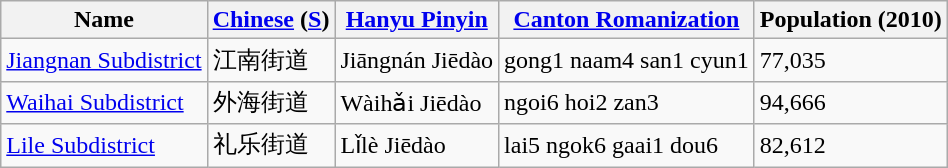<table class="wikitable">
<tr>
<th>Name</th>
<th><a href='#'>Chinese</a> (<a href='#'>S</a>)</th>
<th><a href='#'>Hanyu Pinyin</a></th>
<th><a href='#'>Canton Romanization</a></th>
<th>Population (2010)</th>
</tr>
<tr>
<td><a href='#'>Jiangnan Subdistrict</a></td>
<td>江南街道</td>
<td>Jiāngnán Jiēdào</td>
<td>gong1 naam4 san1 cyun1</td>
<td>77,035</td>
</tr>
<tr>
<td><a href='#'>Waihai Subdistrict</a></td>
<td>外海街道</td>
<td>Wàihǎi Jiēdào</td>
<td>ngoi6 hoi2 zan3</td>
<td>94,666</td>
</tr>
<tr>
<td><a href='#'>Lile Subdistrict</a></td>
<td>礼乐街道</td>
<td>Lǐlè Jiēdào</td>
<td>lai5 ngok6 gaai1 dou6</td>
<td>82,612</td>
</tr>
</table>
